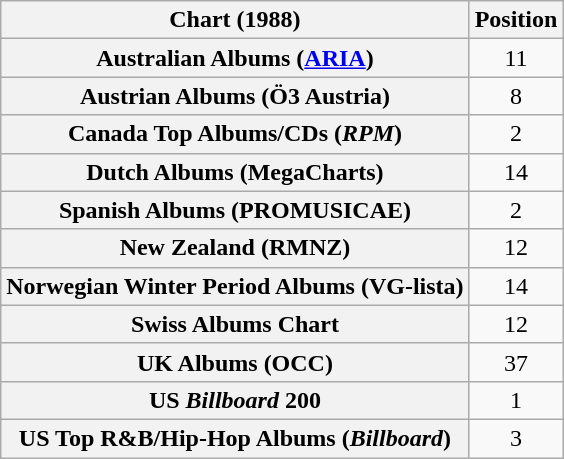<table class="wikitable sortable plainrowheaders" style="text-align:center">
<tr>
<th scope="col">Chart (1988)</th>
<th scope="col">Position</th>
</tr>
<tr>
<th scope="row">Australian Albums (<a href='#'>ARIA</a>)</th>
<td>11</td>
</tr>
<tr>
<th scope="row">Austrian Albums (Ö3 Austria)</th>
<td>8</td>
</tr>
<tr>
<th scope="row">Canada Top Albums/CDs (<em>RPM</em>)</th>
<td>2</td>
</tr>
<tr>
<th scope="row">Dutch Albums (MegaCharts)</th>
<td>14</td>
</tr>
<tr>
<th scope="row">Spanish Albums (PROMUSICAE)</th>
<td>2</td>
</tr>
<tr>
<th scope="row">New Zealand (RMNZ)</th>
<td>12</td>
</tr>
<tr>
<th scope="row">Norwegian Winter Period Albums (VG-lista)</th>
<td>14</td>
</tr>
<tr>
<th scope="row">Swiss Albums Chart</th>
<td>12</td>
</tr>
<tr>
<th scope="row">UK Albums (OCC)</th>
<td>37</td>
</tr>
<tr>
<th scope="row">US <em>Billboard</em> 200</th>
<td>1</td>
</tr>
<tr>
<th scope="row">US Top R&B/Hip-Hop Albums (<em>Billboard</em>)</th>
<td>3</td>
</tr>
</table>
